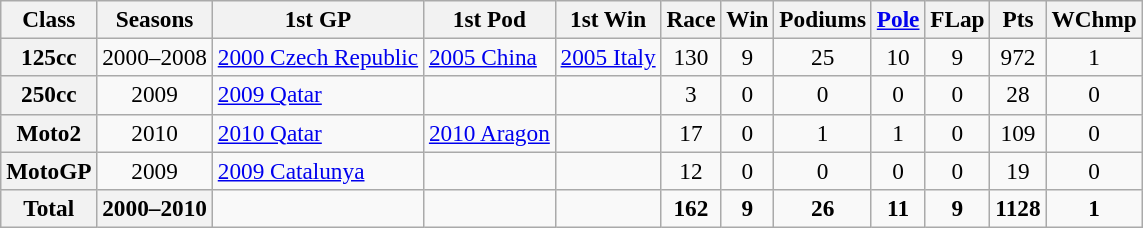<table class="wikitable" style="text-align:center; font-size:97%;">
<tr>
<th>Class</th>
<th>Seasons</th>
<th>1st GP</th>
<th>1st Pod</th>
<th>1st Win</th>
<th>Race</th>
<th>Win</th>
<th>Podiums</th>
<th><a href='#'>Pole</a></th>
<th>FLap</th>
<th>Pts</th>
<th>WChmp</th>
</tr>
<tr>
<th>125cc</th>
<td>2000–2008</td>
<td align="left"><a href='#'>2000 Czech Republic</a></td>
<td align="left"><a href='#'>2005 China</a></td>
<td align="left"><a href='#'>2005 Italy</a></td>
<td>130</td>
<td>9</td>
<td>25</td>
<td>10</td>
<td>9</td>
<td>972</td>
<td>1</td>
</tr>
<tr>
<th>250cc</th>
<td>2009</td>
<td align="left"><a href='#'>2009 Qatar</a></td>
<td align="left"></td>
<td align="left"></td>
<td>3</td>
<td>0</td>
<td>0</td>
<td>0</td>
<td>0</td>
<td>28</td>
<td>0</td>
</tr>
<tr>
<th>Moto2</th>
<td>2010</td>
<td align="left"><a href='#'>2010 Qatar</a></td>
<td align="left"><a href='#'>2010 Aragon</a></td>
<td align="left"></td>
<td>17</td>
<td>0</td>
<td>1</td>
<td>1</td>
<td>0</td>
<td>109</td>
<td>0</td>
</tr>
<tr>
<th>MotoGP</th>
<td>2009</td>
<td align="left"><a href='#'>2009 Catalunya</a></td>
<td align="left"></td>
<td align="left"></td>
<td>12</td>
<td>0</td>
<td>0</td>
<td>0</td>
<td>0</td>
<td>19</td>
<td>0</td>
</tr>
<tr>
<th>Total</th>
<th>2000–2010</th>
<td></td>
<td></td>
<td></td>
<td><strong>162</strong></td>
<td><strong>9</strong></td>
<td><strong>26</strong></td>
<td><strong>11</strong></td>
<td><strong>9</strong></td>
<td><strong>1128</strong></td>
<td><strong>1</strong></td>
</tr>
</table>
